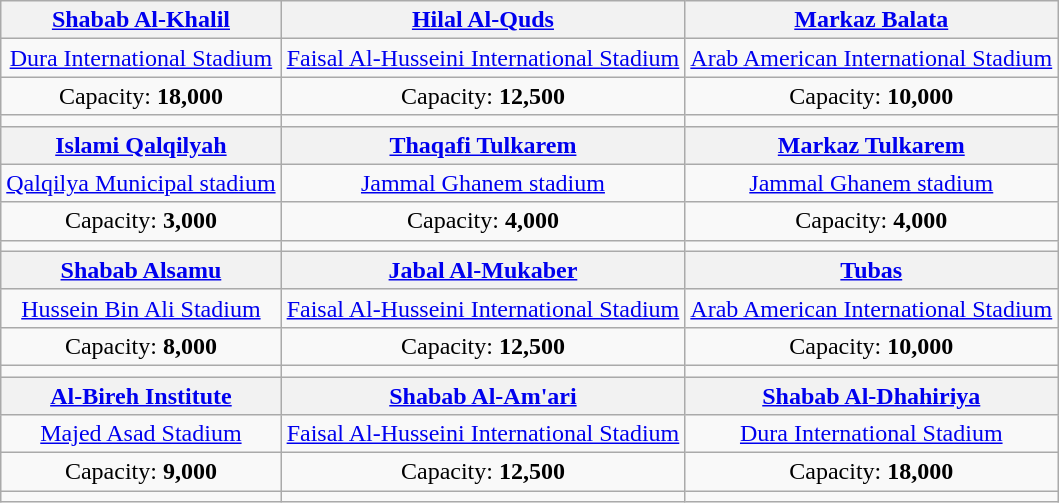<table class="wikitable" style="text-align:center">
<tr>
<th><a href='#'>Shabab Al-Khalil</a></th>
<th><a href='#'>Hilal Al-Quds</a></th>
<th><a href='#'>Markaz Balata</a></th>
</tr>
<tr>
<td><a href='#'>Dura International Stadium</a></td>
<td><a href='#'>Faisal Al-Husseini International Stadium</a></td>
<td><a href='#'>Arab American International Stadium</a></td>
</tr>
<tr>
<td>Capacity: <strong>18,000</strong></td>
<td>Capacity: <strong>12,500</strong></td>
<td>Capacity: <strong>10,000</strong></td>
</tr>
<tr>
<td></td>
<td></td>
<td></td>
</tr>
<tr>
<th><a href='#'>Islami Qalqilyah</a></th>
<th><a href='#'>Thaqafi Tulkarem</a></th>
<th><a href='#'>Markaz Tulkarem</a></th>
</tr>
<tr>
<td><a href='#'>Qalqilya Municipal stadium</a></td>
<td><a href='#'>Jammal Ghanem stadium</a></td>
<td><a href='#'>Jammal Ghanem stadium</a></td>
</tr>
<tr>
<td>Capacity: <strong>3,000</strong></td>
<td>Capacity: <strong>4,000</strong></td>
<td>Capacity: <strong>4,000</strong></td>
</tr>
<tr>
<td></td>
<td></td>
<td></td>
</tr>
<tr>
<th><a href='#'>Shabab Alsamu</a></th>
<th><a href='#'>Jabal Al-Mukaber</a></th>
<th><a href='#'>Tubas</a></th>
</tr>
<tr>
<td><a href='#'>Hussein Bin Ali Stadium</a></td>
<td><a href='#'>Faisal Al-Husseini International Stadium</a></td>
<td><a href='#'>Arab American International Stadium</a></td>
</tr>
<tr>
<td>Capacity: <strong>8,000</strong></td>
<td>Capacity: <strong>12,500</strong></td>
<td>Capacity: <strong>10,000</strong></td>
</tr>
<tr>
<td></td>
<td></td>
<td></td>
</tr>
<tr>
<th><a href='#'>Al-Bireh Institute</a></th>
<th><a href='#'>Shabab Al-Am'ari</a></th>
<th><a href='#'>Shabab Al-Dhahiriya</a></th>
</tr>
<tr>
<td><a href='#'>Majed Asad Stadium</a></td>
<td><a href='#'>Faisal Al-Husseini International Stadium</a></td>
<td><a href='#'>Dura International Stadium</a></td>
</tr>
<tr>
<td>Capacity: <strong>9,000</strong></td>
<td>Capacity: <strong>12,500</strong></td>
<td>Capacity: <strong>18,000</strong></td>
</tr>
<tr>
<td></td>
<td></td>
<td></td>
</tr>
</table>
